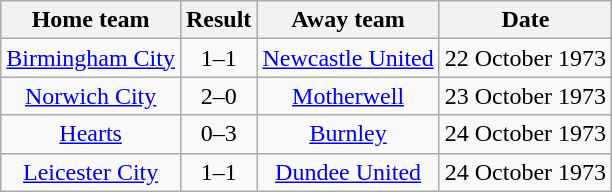<table class="wikitable" style="text-align: center">
<tr>
<th>Home team</th>
<th>Result</th>
<th>Away team</th>
<th>Date</th>
</tr>
<tr>
<td><a href='#'>Birmingham City</a></td>
<td>1–1</td>
<td><a href='#'>Newcastle United</a></td>
<td>22 October 1973</td>
</tr>
<tr>
<td><a href='#'>Norwich City</a></td>
<td>2–0</td>
<td><a href='#'>Motherwell</a></td>
<td>23 October 1973</td>
</tr>
<tr>
<td><a href='#'>Hearts</a></td>
<td>0–3</td>
<td><a href='#'>Burnley</a></td>
<td>24 October 1973</td>
</tr>
<tr>
<td><a href='#'>Leicester City</a></td>
<td>1–1</td>
<td><a href='#'>Dundee United</a></td>
<td>24 October 1973</td>
</tr>
</table>
